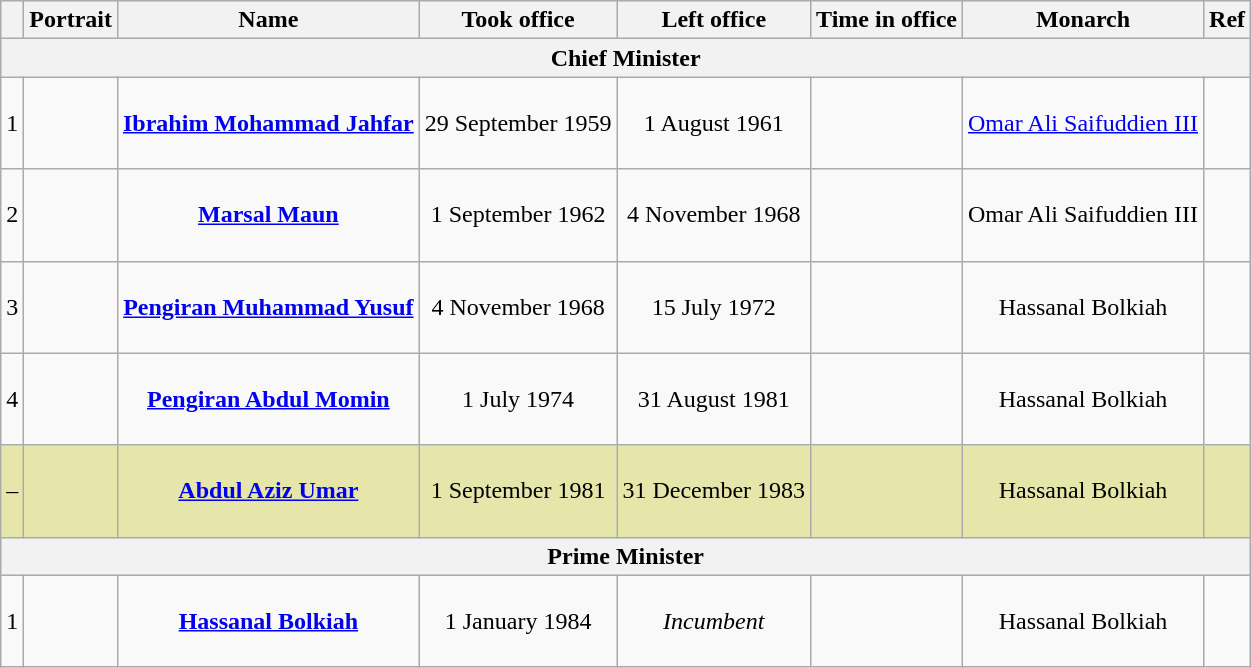<table class="wikitable" style="text-align:center;">
<tr>
<th></th>
<th>Portrait</th>
<th>Name</th>
<th>Took office</th>
<th>Left office</th>
<th>Time in office</th>
<th>Monarch</th>
<th>Ref</th>
</tr>
<tr>
<th colspan="8">Chief Minister</th>
</tr>
<tr>
<td>1</td>
<td></td>
<td><br><strong><a href='#'>Ibrahim Mohammad Jahfar</a></strong><br><br></td>
<td>29 September 1959</td>
<td>1 August 1961</td>
<td></td>
<td><a href='#'>Omar Ali Saifuddien III</a></td>
<td></td>
</tr>
<tr>
<td>2</td>
<td></td>
<td><br><strong><a href='#'>Marsal Maun</a></strong><br><br></td>
<td>1 September 1962</td>
<td>4 November 1968</td>
<td></td>
<td>Omar Ali Saifuddien III</td>
<td></td>
</tr>
<tr>
<td>3</td>
<td></td>
<td><br><strong><a href='#'>Pengiran Muhammad Yusuf</a></strong><br><br></td>
<td>4 November 1968</td>
<td>15 July 1972</td>
<td></td>
<td>Hassanal Bolkiah</td>
<td></td>
</tr>
<tr>
<td>4</td>
<td></td>
<td><br> <strong><a href='#'>Pengiran Abdul Momin</a></strong> <br><br></td>
<td>1 July 1974</td>
<td>31 August 1981</td>
<td></td>
<td>Hassanal Bolkiah</td>
<td></td>
</tr>
<tr style="background:#e6e6aa;">
<td>–</td>
<td></td>
<td><br><strong><a href='#'>Abdul Aziz Umar</a></strong><br><br></td>
<td>1 September 1981</td>
<td>31 December 1983</td>
<td></td>
<td>Hassanal Bolkiah</td>
<td></td>
</tr>
<tr>
<th colspan="8">Prime Minister</th>
</tr>
<tr>
<td>1</td>
<td></td>
<td><br><strong><a href='#'>Hassanal Bolkiah</a></strong><br><br></td>
<td>1 January 1984</td>
<td><em>Incumbent</em></td>
<td></td>
<td>Hassanal Bolkiah</td>
<td></td>
</tr>
</table>
